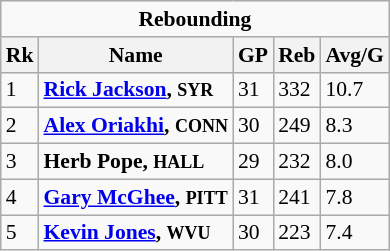<table class="wikitable" style="white-space:nowrap; font-size:90%;">
<tr>
<td colspan=5 style="text-align:center"><strong>Rebounding</strong></td>
</tr>
<tr>
<th>Rk</th>
<th>Name</th>
<th>GP</th>
<th>Reb</th>
<th>Avg/G</th>
</tr>
<tr>
<td>1</td>
<td><strong><a href='#'>Rick Jackson</a>, <small>SYR</small></strong></td>
<td>31</td>
<td>332</td>
<td>10.7</td>
</tr>
<tr>
<td>2</td>
<td><strong><a href='#'>Alex Oriakhi</a>, <small>CONN</small></strong></td>
<td>30</td>
<td>249</td>
<td>8.3</td>
</tr>
<tr>
<td>3</td>
<td><strong>Herb Pope, <small>HALL</small></strong></td>
<td>29</td>
<td>232</td>
<td>8.0</td>
</tr>
<tr>
<td>4</td>
<td><strong><a href='#'>Gary McGhee</a>, <small>PITT</small></strong></td>
<td>31</td>
<td>241</td>
<td>7.8</td>
</tr>
<tr>
<td>5</td>
<td><strong><a href='#'>Kevin Jones</a>, <small>WVU</small></strong></td>
<td>30</td>
<td>223</td>
<td>7.4</td>
</tr>
</table>
